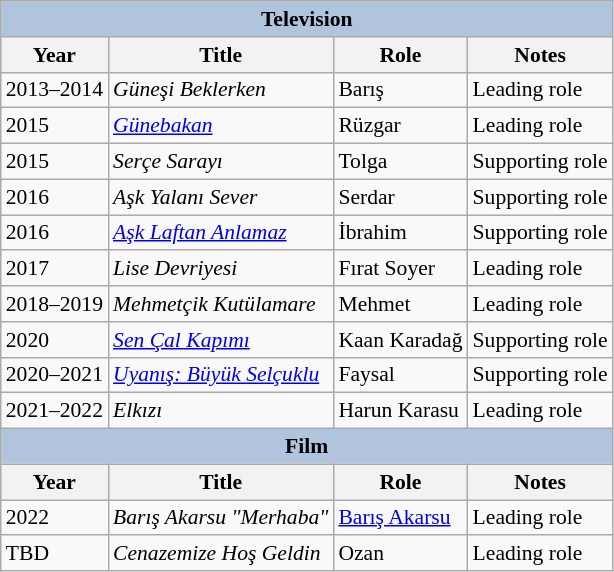<table class="wikitable" style="font-size: 90%;">
<tr>
<th colspan="4" style="background:LightSteelBlue">Television</th>
</tr>
<tr>
<th>Year</th>
<th>Title</th>
<th>Role</th>
<th>Notes</th>
</tr>
<tr>
<td>2013–2014</td>
<td><em>Güneşi Beklerken</em></td>
<td>Barış</td>
<td>Leading role</td>
</tr>
<tr>
<td>2015</td>
<td><em><a href='#'>Günebakan</a></em></td>
<td>Rüzgar</td>
<td>Leading role</td>
</tr>
<tr>
<td>2015</td>
<td><em>Serçe Sarayı</em></td>
<td>Tolga</td>
<td>Supporting role</td>
</tr>
<tr>
<td>2016</td>
<td><em>Aşk Yalanı Sever</em></td>
<td>Serdar</td>
<td>Supporting role</td>
</tr>
<tr>
<td>2016</td>
<td><em><a href='#'>Aşk Laftan Anlamaz</a></em></td>
<td>İbrahim</td>
<td>Supporting role</td>
</tr>
<tr>
<td>2017</td>
<td><em>Lise Devriyesi</em></td>
<td>Fırat Soyer</td>
<td>Leading role</td>
</tr>
<tr>
<td>2018–2019</td>
<td><em>Mehmetçik Kutülamare</em></td>
<td>Mehmet</td>
<td>Leading role</td>
</tr>
<tr>
<td>2020</td>
<td><em><a href='#'>Sen Çal Kapımı</a></em></td>
<td>Kaan Karadağ</td>
<td>Supporting role</td>
</tr>
<tr>
<td>2020–2021</td>
<td><em><a href='#'>Uyanış: Büyük Selçuklu</a></em></td>
<td>Faysal</td>
<td>Supporting role</td>
</tr>
<tr>
<td>2021–2022</td>
<td><em>Elkızı</em></td>
<td>Harun Karasu</td>
<td>Leading role</td>
</tr>
<tr>
<th colspan="4" style="background:LightSteelBlue">Film</th>
</tr>
<tr>
<th>Year</th>
<th>Title</th>
<th>Role</th>
<th>Notes</th>
</tr>
<tr>
<td>2022</td>
<td><em>Barış Akarsu "Merhaba"</em></td>
<td><a href='#'>Barış Akarsu</a></td>
<td>Leading role</td>
</tr>
<tr>
<td>TBD</td>
<td><em>Cenazemize Hoş Geldin</em></td>
<td>Ozan</td>
<td>Leading role</td>
</tr>
</table>
